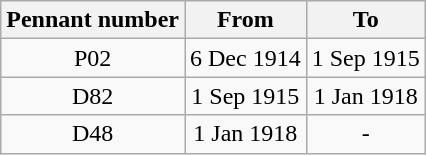<table class="wikitable" style="text-align:center">
<tr>
<th>Pennant number</th>
<th>From</th>
<th>To</th>
</tr>
<tr>
<td>P02</td>
<td>6 Dec 1914</td>
<td>1 Sep 1915</td>
</tr>
<tr>
<td>D82</td>
<td>1 Sep 1915</td>
<td>1 Jan 1918</td>
</tr>
<tr>
<td>D48</td>
<td>1 Jan 1918</td>
<td>-</td>
</tr>
</table>
